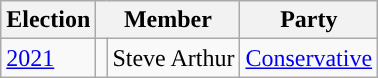<table class="wikitable">
<tr>
<th>Election</th>
<th colspan="2">Member</th>
<th>Party</th>
</tr>
<tr>
<td><a href='#'>2021</a></td>
<td rowspan="1" style="background-color: "></td>
<td rowspan="1">Steve Arthur</td>
<td rowspan="1"><a href='#'>Conservative</a></td>
</tr>
</table>
